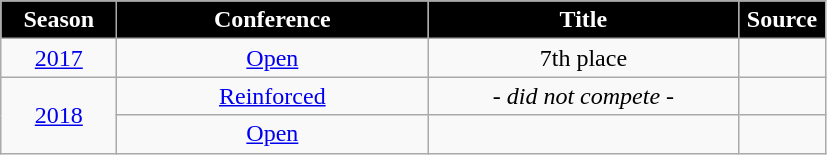<table class="wikitable">
<tr>
<th width=70px style="background: #000000; color: #FFFFFF; text-align: center"><strong>Season</strong></th>
<th width=200px style="background: #000000; color: #FFFFFF">Conference</th>
<th width=200px style="background: #000000; color: #FFFFFF">Title</th>
<th width=50px style="background: #000000; color: #FFFFFF">Source</th>
</tr>
<tr align=center>
<td rowspan=1><a href='#'>2017</a></td>
<td><a href='#'>Open</a></td>
<td>7th place</td>
<td></td>
</tr>
<tr align=center>
<td rowspan=2><a href='#'>2018</a></td>
<td><a href='#'>Reinforced</a></td>
<td><em>- did not compete -</em></td>
<td></td>
</tr>
<tr align=center>
<td><a href='#'>Open</a></td>
<td></td>
<td></td>
</tr>
</table>
